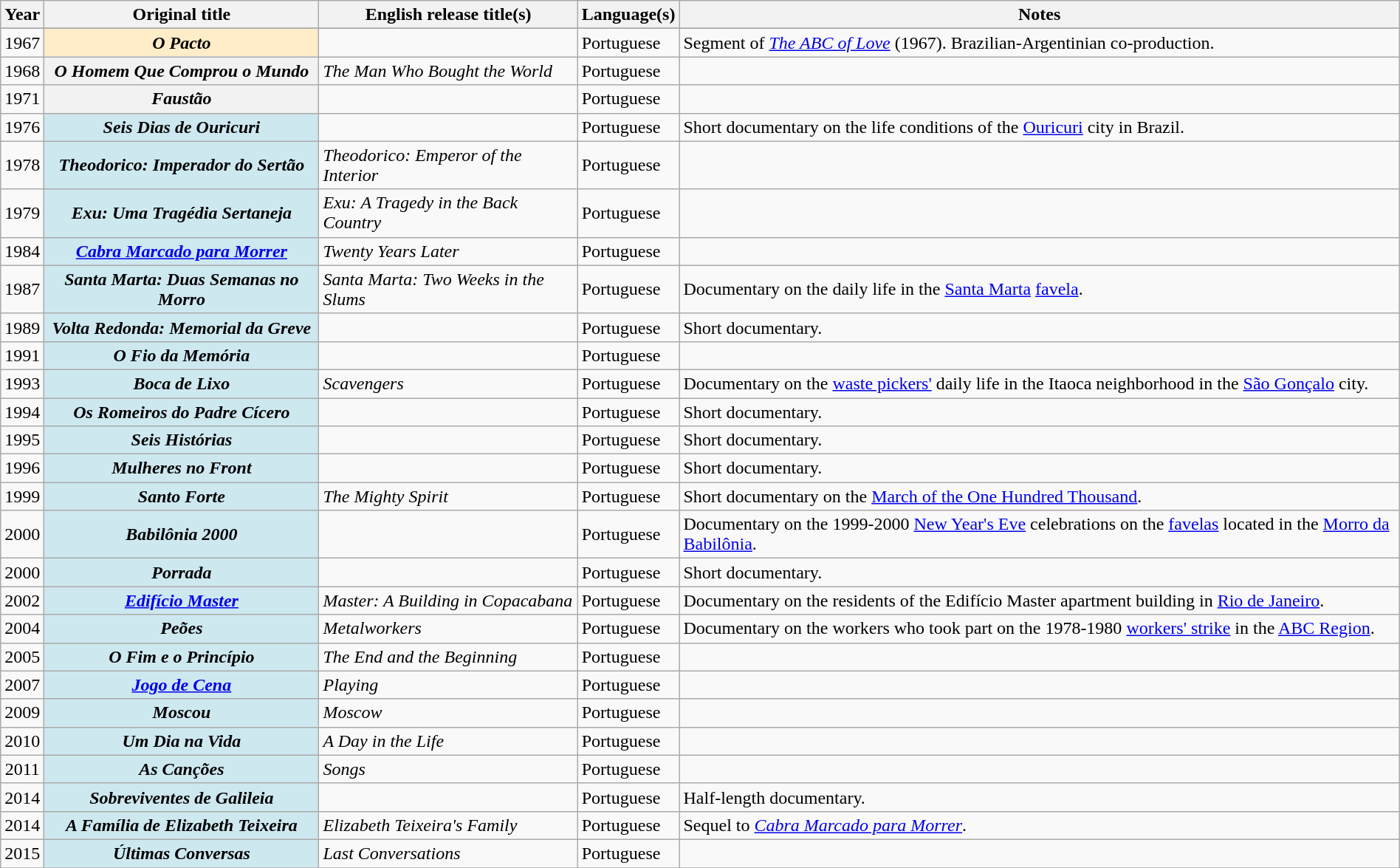<table class="wikitable plainrowheaders sortable" style="width:100%;">
<tr>
<th scope="col">Year</th>
<th scope="col">Original title</th>
<th scope="col">English release title(s)</th>
<th scope="col">Language(s)</th>
<th scope="col">Notes</th>
</tr>
<tr>
</tr>
<tr>
<td style="text-align:center;">1967</td>
<th scope="row" style="background-color:#FFECC8;"><em>O Pacto</em> </th>
<td></td>
<td>Portuguese</td>
<td>Segment of <em><a href='#'>The ABC of Love</a></em> (1967). Brazilian-Argentinian co-production.</td>
</tr>
<tr>
<td style="text-align:center;">1968</td>
<th scope="row"><em>O Homem Que Comprou o Mundo</em></th>
<td><em>The Man Who Bought the World</em></td>
<td>Portuguese</td>
<td></td>
</tr>
<tr>
<td style="text-align:center;">1971</td>
<th scope="row"><em>Faustão</em></th>
<td></td>
<td>Portuguese</td>
<td></td>
</tr>
<tr>
<td style="text-align:center;">1976</td>
<th scope="row" style="background-color:#CEE8F0;"><em>Seis Dias de Ouricuri</em> </th>
<td></td>
<td>Portuguese</td>
<td>Short documentary on the life conditions of the <a href='#'>Ouricuri</a> city in Brazil.</td>
</tr>
<tr>
<td style="text-align:center;">1978</td>
<th scope="row" style="background-color:#CEE8F0;"><em>Theodorico: Imperador do Sertão</em> </th>
<td><em>Theodorico: Emperor of the Interior</em></td>
<td>Portuguese</td>
<td></td>
</tr>
<tr>
<td style="text-align:center;">1979</td>
<th scope="row" style="background-color:#CEE8F0;"><em>Exu: Uma Tragédia Sertaneja</em> </th>
<td><em>Exu: A Tragedy in the Back Country</em></td>
<td>Portuguese</td>
<td></td>
</tr>
<tr>
<td style="text-align:center;">1984</td>
<th scope="row" style="background-color:#CEE8F0;"><em><a href='#'>Cabra Marcado para Morrer</a></em> </th>
<td><em>Twenty Years Later</em></td>
<td>Portuguese</td>
<td></td>
</tr>
<tr>
<td style="text-align:center;">1987</td>
<th scope="row" style="background-color:#CEE8F0;"><em>Santa Marta: Duas Semanas no Morro</em> </th>
<td><em>Santa Marta: Two Weeks in the Slums</em></td>
<td>Portuguese</td>
<td>Documentary on the daily life in the <a href='#'>Santa Marta</a> <a href='#'>favela</a>.</td>
</tr>
<tr>
<td style="text-align:center;">1989</td>
<th scope="row" style="background-color:#CEE8F0;"><em>Volta Redonda: Memorial da Greve</em> </th>
<td></td>
<td>Portuguese</td>
<td>Short documentary.</td>
</tr>
<tr>
<td style="text-align:center;">1991</td>
<th scope="row" style="background-color:#CEE8F0;"><em>O Fio da Memória</em> </th>
<td></td>
<td>Portuguese</td>
<td></td>
</tr>
<tr>
<td style="text-align:center;">1993</td>
<th scope="row" style="background-color:#CEE8F0;"><em>Boca de Lixo</em> </th>
<td><em>Scavengers</em></td>
<td>Portuguese</td>
<td>Documentary on the <a href='#'>waste pickers'</a> daily life in the Itaoca neighborhood in the <a href='#'>São Gonçalo</a> city.</td>
</tr>
<tr>
<td style="text-align:center;">1994</td>
<th scope="row" style="background-color:#CEE8F0;"><em>Os Romeiros do Padre Cícero</em> </th>
<td></td>
<td>Portuguese</td>
<td>Short documentary.</td>
</tr>
<tr>
<td style="text-align:center;">1995</td>
<th scope="row" style="background-color:#CEE8F0;"><em>Seis Histórias</em> </th>
<td></td>
<td>Portuguese</td>
<td>Short documentary.</td>
</tr>
<tr>
<td style="text-align:center;">1996</td>
<th scope="row" style="background-color:#CEE8F0;"><em>Mulheres no Front</em> </th>
<td></td>
<td>Portuguese</td>
<td>Short documentary.</td>
</tr>
<tr>
<td style="text-align:center;">1999</td>
<th scope="row" style="background-color:#CEE8F0;"><em>Santo Forte</em> </th>
<td><em>The Mighty Spirit</em></td>
<td>Portuguese</td>
<td>Short documentary on the <a href='#'>March of the One Hundred Thousand</a>.</td>
</tr>
<tr>
<td style="text-align:center;">2000</td>
<th scope="row" style="background-color:#CEE8F0;"><em>Babilônia 2000</em> </th>
<td></td>
<td>Portuguese</td>
<td>Documentary on the 1999-2000 <a href='#'>New Year's Eve</a> celebrations on the <a href='#'>favelas</a> located in the <a href='#'>Morro da Babilônia</a>.</td>
</tr>
<tr>
<td style="text-align:center;">2000</td>
<th scope="row" style="background-color:#CEE8F0;"><em>Porrada</em> </th>
<td></td>
<td>Portuguese</td>
<td>Short documentary.</td>
</tr>
<tr>
<td style="text-align:center;">2002</td>
<th scope="row" style="background-color:#CEE8F0;"><em><a href='#'>Edifício Master</a></em> </th>
<td><em>Master: A Building in Copacabana</em></td>
<td>Portuguese</td>
<td>Documentary on the residents of the Edifício Master apartment building in <a href='#'>Rio de Janeiro</a>.</td>
</tr>
<tr>
<td style="text-align:center;">2004</td>
<th scope="row" style="background-color:#CEE8F0;"><em>Peões</em> </th>
<td><em>Metalworkers</em></td>
<td>Portuguese</td>
<td>Documentary on the workers who took part on the 1978-1980 <a href='#'>workers' strike</a> in the <a href='#'>ABC Region</a>.</td>
</tr>
<tr>
<td style="text-align:center;">2005</td>
<th scope="row" style="background-color:#CEE8F0;"><em>O Fim e o Princípio</em> </th>
<td><em>The End and the Beginning</em></td>
<td>Portuguese</td>
<td></td>
</tr>
<tr>
<td style="text-align:center;">2007</td>
<th scope="row" style="background-color:#CEE8F0;"><em><a href='#'>Jogo de Cena</a></em> </th>
<td><em>Playing</em></td>
<td>Portuguese</td>
<td></td>
</tr>
<tr>
<td style="text-align:center;">2009</td>
<th scope="row" style="background-color:#CEE8F0;"><em>Moscou</em> </th>
<td><em>Moscow</em></td>
<td>Portuguese</td>
<td></td>
</tr>
<tr>
<td style="text-align:center;">2010</td>
<th scope="row" style="background-color:#CEE8F0;"><em>Um Dia na Vida</em> </th>
<td><em>A Day in the Life</em></td>
<td>Portuguese</td>
<td></td>
</tr>
<tr>
<td style="text-align:center;">2011</td>
<th scope="row" style="background-color:#CEE8F0;"><em>As Canções</em> </th>
<td><em>Songs</em></td>
<td>Portuguese</td>
<td></td>
</tr>
<tr>
<td style="text-align:center;">2014</td>
<th scope="row" style="background-color:#CEE8F0;"><em>Sobreviventes de Galileia</em> </th>
<td></td>
<td>Portuguese</td>
<td>Half-length documentary.</td>
</tr>
<tr>
<td style="text-align:center;">2014</td>
<th scope="row" style="background-color:#CEE8F0;"><em>A Família de Elizabeth Teixeira</em> </th>
<td><em>Elizabeth Teixeira's Family</em></td>
<td>Portuguese</td>
<td>Sequel to <em><a href='#'>Cabra Marcado para Morrer</a></em>.</td>
</tr>
<tr>
<td style="text-align:center;">2015</td>
<th scope="row" style="background-color:#CEE8F0;"><em>Últimas Conversas</em> </th>
<td><em>Last Conversations</em></td>
<td>Portuguese</td>
<td></td>
</tr>
<tr>
</tr>
</table>
